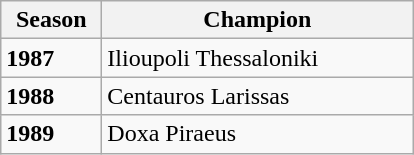<table class="wikitable">
<tr>
<th width="60">Season</th>
<th width="200">Champion</th>
</tr>
<tr>
<td><strong>1987</strong></td>
<td>Ilioupoli Thessaloniki</td>
</tr>
<tr>
<td><strong>1988</strong></td>
<td>Centauros Larissas</td>
</tr>
<tr>
<td><strong>1989</strong></td>
<td>Doxa Piraeus</td>
</tr>
</table>
